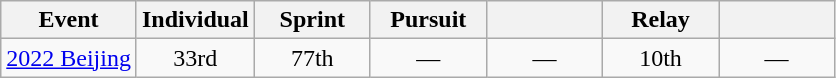<table class="wikitable" style="text-align: center;">
<tr ">
<th>Event</th>
<th style="width:70px;">Individual</th>
<th style="width:70px;">Sprint</th>
<th style="width:70px;">Pursuit</th>
<th style="width:70px;"></th>
<th style="width:70px;">Relay</th>
<th style="width:70px;"></th>
</tr>
<tr>
<td align="left"> <a href='#'>2022 Beijing</a></td>
<td>33rd</td>
<td>77th</td>
<td>—</td>
<td>—</td>
<td>10th</td>
<td>—</td>
</tr>
</table>
